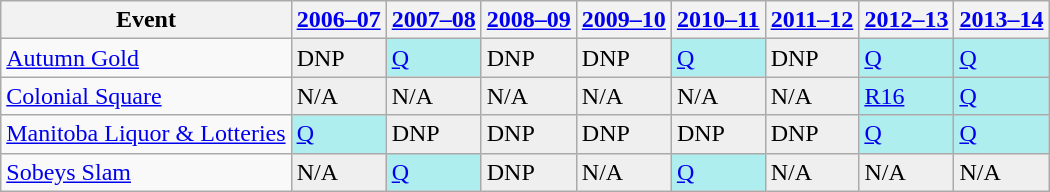<table class="wikitable">
<tr>
<th>Event</th>
<th><a href='#'>2006–07</a></th>
<th><a href='#'>2007–08</a></th>
<th><a href='#'>2008–09</a></th>
<th><a href='#'>2009–10</a></th>
<th><a href='#'>2010–11</a></th>
<th><a href='#'>2011–12</a></th>
<th><a href='#'>2012–13</a></th>
<th><a href='#'>2013–14</a></th>
</tr>
<tr>
<td><a href='#'>Autumn Gold</a></td>
<td style="background:#EFEFEF;">DNP</td>
<td style="background:#afeeee;"><a href='#'>Q</a></td>
<td style="background:#EFEFEF;">DNP</td>
<td style="background:#EFEFEF;">DNP</td>
<td style="background:#afeeee;"><a href='#'>Q</a></td>
<td style="background:#EFEFEF;">DNP</td>
<td style="background:#afeeee;"><a href='#'>Q</a></td>
<td style="background:#afeeee;"><a href='#'>Q</a></td>
</tr>
<tr>
<td><a href='#'>Colonial Square</a></td>
<td style="background:#EFEFEF;">N/A</td>
<td style="background:#EFEFEF;">N/A</td>
<td style="background:#EFEFEF;">N/A</td>
<td style="background:#EFEFEF;">N/A</td>
<td style="background:#EFEFEF;">N/A</td>
<td style="background:#EFEFEF;">N/A</td>
<td style="background:#afeeee;"><a href='#'>R16</a></td>
<td style="background:#afeeee;"><a href='#'>Q</a></td>
</tr>
<tr>
<td><a href='#'>Manitoba Liquor & Lotteries</a></td>
<td style="background:#afeeee;"><a href='#'>Q</a></td>
<td style="background:#EFEFEF;">DNP</td>
<td style="background:#EFEFEF;">DNP</td>
<td style="background:#EFEFEF;">DNP</td>
<td style="background:#EFEFEF;">DNP</td>
<td style="background:#EFEFEF;">DNP</td>
<td style="background:#afeeee;"><a href='#'>Q</a></td>
<td style="background:#afeeee;"><a href='#'>Q</a></td>
</tr>
<tr>
<td><a href='#'>Sobeys Slam</a></td>
<td style="background:#EFEFEF;">N/A</td>
<td style="background:#afeeee;"><a href='#'>Q</a></td>
<td style="background:#EFEFEF;">DNP</td>
<td style="background:#EFEFEF;">N/A</td>
<td style="background:#afeeee;"><a href='#'>Q</a></td>
<td style="background:#EFEFEF;">N/A</td>
<td style="background:#EFEFEF;">N/A</td>
<td style="background:#EFEFEF;">N/A</td>
</tr>
</table>
